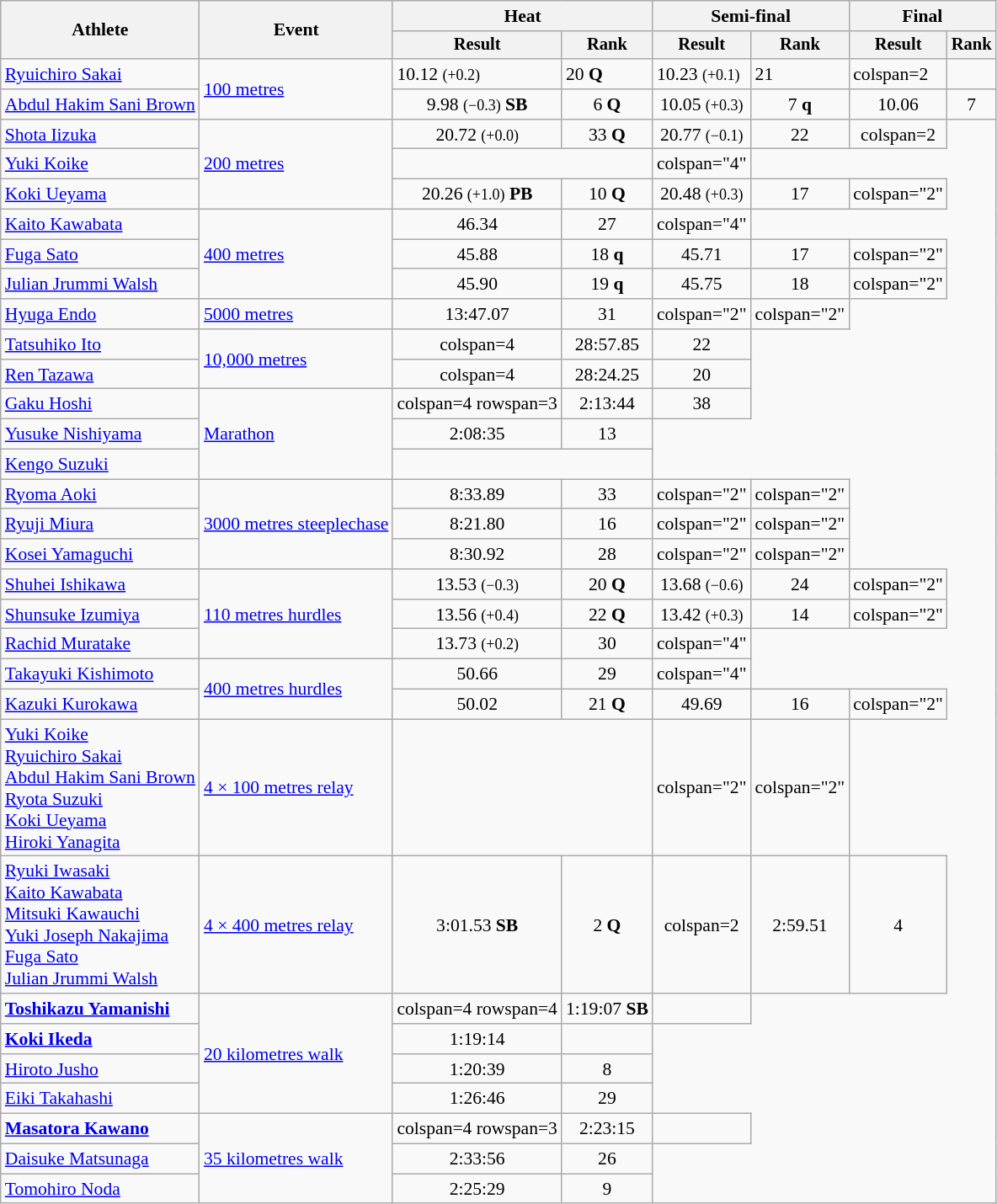<table class="wikitable" style="font-size:90%">
<tr>
<th rowspan="2">Athlete</th>
<th rowspan="2">Event</th>
<th colspan="2">Heat</th>
<th colspan="2">Semi-final</th>
<th colspan="2">Final</th>
</tr>
<tr style="font-size:95%">
<th>Result</th>
<th>Rank</th>
<th>Result</th>
<th>Rank</th>
<th>Result</th>
<th>Rank</th>
</tr>
<tr align:center>
<td align:left><a href='#'>Ryuichiro Sakai</a></td>
<td rowspan="2" align="left"><a href='#'>100 metres</a></td>
<td>10.12 <small>(+0.2)</small></td>
<td>20 <strong>Q</strong></td>
<td>10.23 <small>(+0.1)</small></td>
<td>21</td>
<td>colspan=2 </td>
</tr>
<tr align="center">
<td align="left"><a href='#'>Abdul Hakim Sani Brown</a></td>
<td>9.98 <small>(−0.3)</small> <strong>SB</strong></td>
<td>6 <strong>Q</strong></td>
<td>10.05 <small>(+0.3)</small></td>
<td>7 <strong>q</strong></td>
<td>10.06</td>
<td>7</td>
</tr>
<tr align="center">
<td align="left"><a href='#'>Shota Iizuka</a></td>
<td rowspan="3" align="left"><a href='#'>200 metres</a></td>
<td>20.72 <small>(+0.0)</small></td>
<td>33 <strong>Q</strong></td>
<td>20.77 <small>(−0.1)</small></td>
<td>22</td>
<td>colspan=2 </td>
</tr>
<tr align="center">
<td align="left"><a href='#'>Yuki Koike</a></td>
<td colspan="2"></td>
<td>colspan="4" </td>
</tr>
<tr align="center">
<td align="left"><a href='#'>Koki Ueyama</a></td>
<td>20.26 <small>(+1.0)</small> <strong>PB</strong></td>
<td>10 <strong>Q</strong></td>
<td>20.48 <small>(+0.3)</small></td>
<td>17</td>
<td>colspan="2" </td>
</tr>
<tr align="center">
<td align="left"><a href='#'>Kaito Kawabata</a></td>
<td rowspan="3" align="left"><a href='#'>400 metres</a></td>
<td>46.34</td>
<td>27</td>
<td>colspan="4" </td>
</tr>
<tr align="center">
<td align="left"><a href='#'>Fuga Sato</a></td>
<td>45.88</td>
<td>18 <strong>q</strong></td>
<td>45.71</td>
<td>17</td>
<td>colspan="2" </td>
</tr>
<tr align="center">
<td align="left"><a href='#'>Julian Jrummi Walsh</a></td>
<td>45.90</td>
<td>19 <strong>q</strong></td>
<td>45.75</td>
<td>18</td>
<td>colspan="2" </td>
</tr>
<tr align="center">
<td align="left"><a href='#'>Hyuga Endo</a></td>
<td rowspan="1" align="left"><a href='#'>5000 metres</a></td>
<td>13:47.07</td>
<td>31</td>
<td>colspan="2" </td>
<td>colspan="2" </td>
</tr>
<tr align="center">
<td align="left"><a href='#'>Tatsuhiko Ito</a></td>
<td rowspan="2" align="left"><a href='#'>10,000 metres</a></td>
<td>colspan=4 </td>
<td>28:57.85</td>
<td>22</td>
</tr>
<tr align="center">
<td align="left"><a href='#'>Ren Tazawa</a></td>
<td>colspan=4 </td>
<td>28:24.25</td>
<td>20</td>
</tr>
<tr align="center">
<td align="left"><a href='#'>Gaku Hoshi</a></td>
<td rowspan="3" align="left"><a href='#'>Marathon</a></td>
<td>colspan=4 rowspan=3 </td>
<td>2:13:44</td>
<td>38</td>
</tr>
<tr align="center">
<td align="left"><a href='#'>Yusuke Nishiyama</a></td>
<td>2:08:35</td>
<td>13</td>
</tr>
<tr align="center">
<td align="left"><a href='#'>Kengo Suzuki</a></td>
<td colspan="2"></td>
</tr>
<tr align="center">
<td align="left"><a href='#'>Ryoma Aoki</a></td>
<td rowspan="3" align="left"><a href='#'>3000 metres steeplechase</a></td>
<td>8:33.89</td>
<td>33</td>
<td>colspan="2" </td>
<td>colspan="2" </td>
</tr>
<tr align="center">
<td align="left"><a href='#'>Ryuji Miura</a></td>
<td>8:21.80</td>
<td>16</td>
<td>colspan="2" </td>
<td>colspan="2" </td>
</tr>
<tr align="center">
<td align="left"><a href='#'>Kosei Yamaguchi</a></td>
<td>8:30.92</td>
<td>28</td>
<td>colspan="2" </td>
<td>colspan="2" </td>
</tr>
<tr align="center">
<td align="left"><a href='#'>Shuhei Ishikawa</a></td>
<td rowspan="3" align="left"><a href='#'>110 metres hurdles</a></td>
<td>13.53 <small>(−0.3)</small></td>
<td>20 <strong>Q</strong></td>
<td>13.68 <small>(−0.6)</small></td>
<td>24</td>
<td>colspan="2" </td>
</tr>
<tr align="center">
<td align="left"><a href='#'>Shunsuke Izumiya</a></td>
<td>13.56 <small>(+0.4)</small></td>
<td>22 <strong>Q</strong></td>
<td>13.42 <small>(+0.3)</small></td>
<td>14</td>
<td>colspan="2" </td>
</tr>
<tr align="center">
<td align="left"><a href='#'>Rachid Muratake</a></td>
<td>13.73 <small>(+0.2)</small></td>
<td>30</td>
<td>colspan="4" </td>
</tr>
<tr align="center">
<td align="left"><a href='#'>Takayuki Kishimoto</a></td>
<td rowspan="2" align="left"><a href='#'>400 metres hurdles</a></td>
<td>50.66</td>
<td>29</td>
<td>colspan="4" </td>
</tr>
<tr align="center">
<td align="left"><a href='#'>Kazuki Kurokawa</a></td>
<td>50.02</td>
<td>21 <strong>Q</strong></td>
<td>49.69</td>
<td>16</td>
<td>colspan="2" </td>
</tr>
<tr align="center">
<td align="left"><a href='#'>Yuki Koike</a><br><a href='#'>Ryuichiro Sakai</a><br><a href='#'>Abdul Hakim Sani Brown</a><br><a href='#'>Ryota Suzuki</a><br><a href='#'>Koki Ueyama</a><br><a href='#'>Hiroki Yanagita</a></td>
<td align="left"><a href='#'>4 × 100 metres relay</a></td>
<td colspan="2"></td>
<td>colspan="2" </td>
<td>colspan="2" </td>
</tr>
<tr align="center">
<td align="left"><a href='#'>Ryuki Iwasaki</a><br><a href='#'>Kaito Kawabata</a><br><a href='#'>Mitsuki Kawauchi</a><br><a href='#'>Yuki Joseph Nakajima</a><br><a href='#'>Fuga Sato</a><br><a href='#'>Julian Jrummi Walsh</a></td>
<td align="left"><a href='#'>4 × 400 metres relay</a></td>
<td>3:01.53 <strong>SB</strong></td>
<td>2 <strong>Q</strong></td>
<td>colspan=2 </td>
<td>2:59.51</td>
<td>4</td>
</tr>
<tr align="center">
<td align="left"><strong><a href='#'>Toshikazu Yamanishi</a></strong></td>
<td rowspan="4" align="left"><a href='#'>20 kilometres walk</a></td>
<td>colspan=4 rowspan=4 </td>
<td>1:19:07 <strong>SB</strong></td>
<td></td>
</tr>
<tr align="center">
<td align="left"><strong><a href='#'>Koki Ikeda</a></strong></td>
<td>1:19:14</td>
<td></td>
</tr>
<tr align="center">
<td align="left"><a href='#'>Hiroto Jusho</a></td>
<td>1:20:39</td>
<td>8</td>
</tr>
<tr align="center">
<td align="left"><a href='#'>Eiki Takahashi</a></td>
<td>1:26:46</td>
<td>29</td>
</tr>
<tr align="center">
<td align="left"><strong><a href='#'>Masatora Kawano</a></strong></td>
<td rowspan="3" align="left"><a href='#'>35 kilometres walk</a></td>
<td>colspan=4 rowspan=3 </td>
<td>2:23:15</td>
<td></td>
</tr>
<tr align="center">
<td align="left"><a href='#'>Daisuke Matsunaga</a></td>
<td>2:33:56</td>
<td>26</td>
</tr>
<tr align="center">
<td align="left"><a href='#'>Tomohiro Noda</a></td>
<td>2:25:29</td>
<td>9</td>
</tr>
</table>
